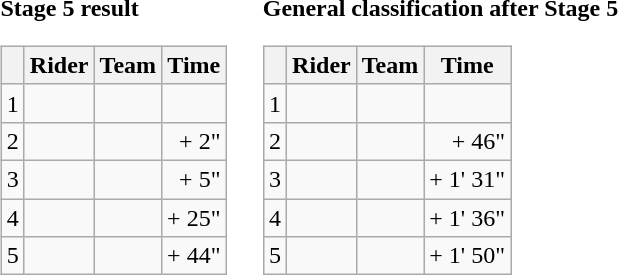<table>
<tr>
<td><strong>Stage 5 result</strong><br><table class="wikitable">
<tr>
<th></th>
<th>Rider</th>
<th>Team</th>
<th>Time</th>
</tr>
<tr>
<td>1</td>
<td></td>
<td></td>
<td align="right"></td>
</tr>
<tr>
<td>2</td>
<td></td>
<td></td>
<td align="right">+ 2"</td>
</tr>
<tr>
<td>3</td>
<td></td>
<td></td>
<td align="right">+ 5"</td>
</tr>
<tr>
<td>4</td>
<td></td>
<td></td>
<td align="right">+ 25"</td>
</tr>
<tr>
<td>5</td>
<td></td>
<td></td>
<td align="right">+ 44"</td>
</tr>
</table>
</td>
<td></td>
<td><strong>General classification after Stage 5</strong><br><table class="wikitable">
<tr>
<th></th>
<th>Rider</th>
<th>Team</th>
<th>Time</th>
</tr>
<tr>
<td>1</td>
<td></td>
<td></td>
<td align="right"></td>
</tr>
<tr>
<td>2</td>
<td></td>
<td></td>
<td align="right">+ 46"</td>
</tr>
<tr>
<td>3</td>
<td></td>
<td></td>
<td align="right">+ 1' 31"</td>
</tr>
<tr>
<td>4</td>
<td></td>
<td></td>
<td align="right">+ 1' 36"</td>
</tr>
<tr>
<td>5</td>
<td></td>
<td></td>
<td align="right">+ 1' 50"</td>
</tr>
</table>
</td>
</tr>
</table>
